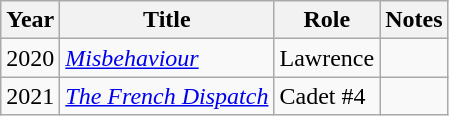<table class="wikitable">
<tr>
<th>Year</th>
<th>Title</th>
<th>Role</th>
<th>Notes</th>
</tr>
<tr>
<td>2020</td>
<td><em><a href='#'>Misbehaviour</a></em></td>
<td>Lawrence</td>
<td></td>
</tr>
<tr>
<td>2021</td>
<td><em><a href='#'>The French Dispatch</a></em></td>
<td>Cadet #4</td>
<td></td>
</tr>
</table>
